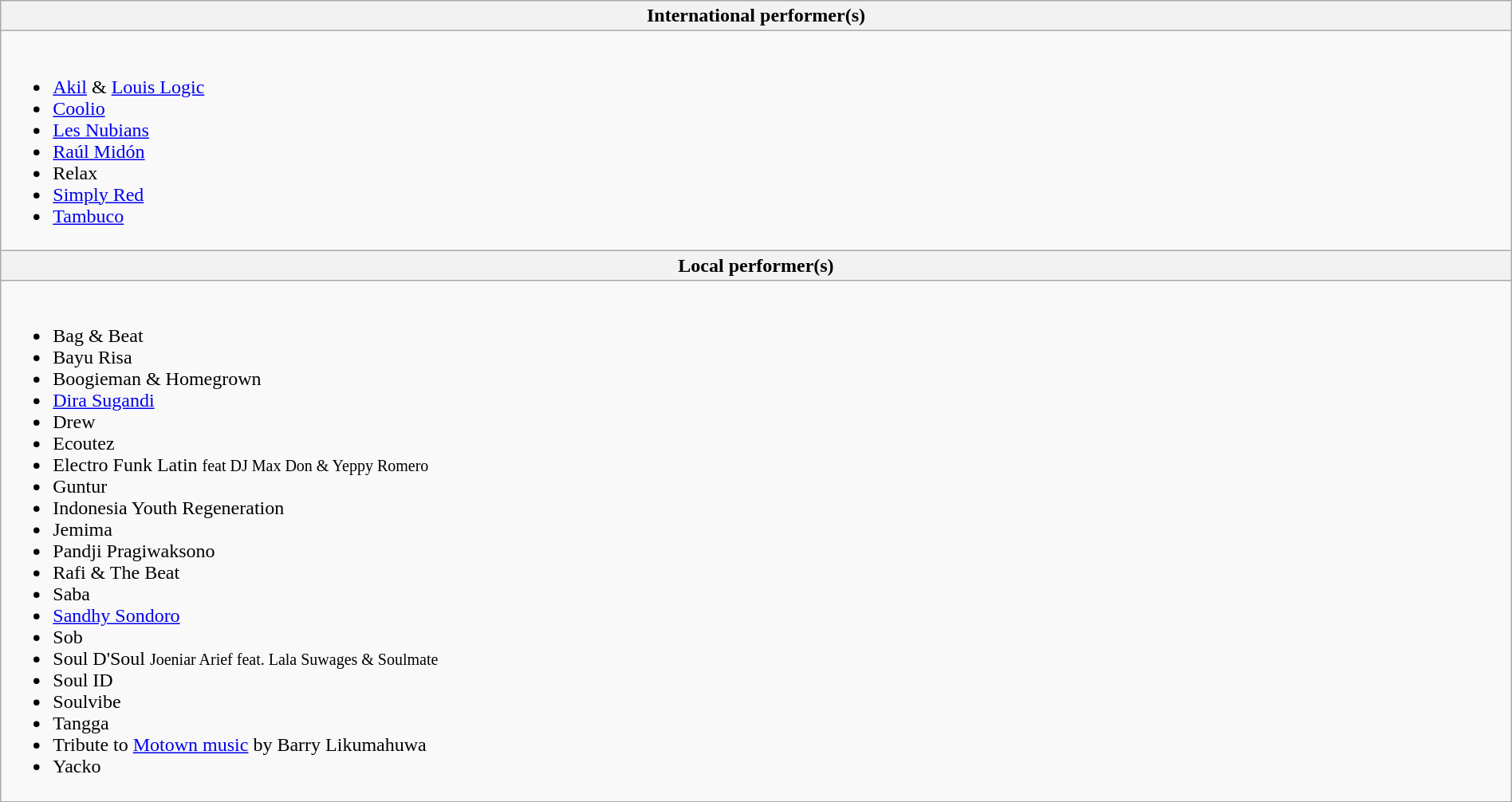<table class="wikitable" style="width:100%;">
<tr>
<th>International performer(s)</th>
</tr>
<tr>
<td style="vertical-align:top"><br><ul><li><a href='#'>Akil</a> & <a href='#'>Louis Logic</a></li><li><a href='#'>Coolio</a></li><li><a href='#'>Les Nubians</a></li><li><a href='#'>Raúl Midón</a></li><li>Relax</li><li><a href='#'>Simply Red</a></li><li><a href='#'>Tambuco</a></li></ul></td>
</tr>
<tr>
<th>Local performer(s)</th>
</tr>
<tr>
<td style="vertical-align:top"><br><ul><li>Bag & Beat</li><li>Bayu Risa</li><li>Boogieman & Homegrown</li><li><a href='#'>Dira Sugandi</a></li><li>Drew</li><li>Ecoutez</li><li>Electro Funk Latin <small>feat DJ Max Don & Yeppy Romero</small></li><li>Guntur</li><li>Indonesia Youth Regeneration</li><li>Jemima</li><li>Pandji Pragiwaksono</li><li>Rafi & The Beat</li><li>Saba</li><li><a href='#'>Sandhy Sondoro</a></li><li>Sob</li><li>Soul D'Soul <small>Joeniar Arief feat. Lala Suwages & Soulmate</small></li><li>Soul ID</li><li>Soulvibe</li><li>Tangga</li><li>Tribute to <a href='#'>Motown music</a> by Barry Likumahuwa</li><li>Yacko</li></ul></td>
</tr>
</table>
